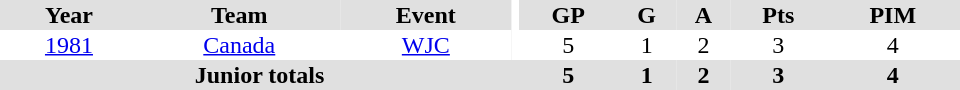<table border="0" cellpadding="1" cellspacing="0" ID="Table3" style="text-align:center; width:40em">
<tr bgcolor="#e0e0e0">
<th>Year</th>
<th>Team</th>
<th>Event</th>
<th rowspan="102" bgcolor="#ffffff"></th>
<th>GP</th>
<th>G</th>
<th>A</th>
<th>Pts</th>
<th>PIM</th>
</tr>
<tr>
<td><a href='#'>1981</a></td>
<td><a href='#'>Canada</a></td>
<td><a href='#'>WJC</a></td>
<td>5</td>
<td>1</td>
<td>2</td>
<td>3</td>
<td>4</td>
</tr>
<tr bgcolor="#e0e0e0">
<th colspan="4">Junior totals</th>
<th>5</th>
<th>1</th>
<th>2</th>
<th>3</th>
<th>4</th>
</tr>
</table>
